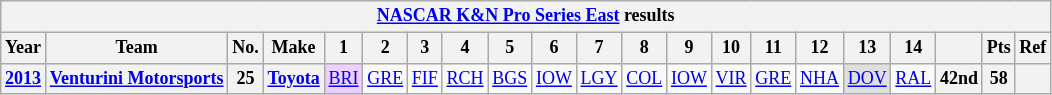<table class="wikitable" style="text-align:center; font-size:75%">
<tr>
<th colspan=22><a href='#'>NASCAR K&N Pro Series East</a> results</th>
</tr>
<tr>
<th>Year</th>
<th>Team</th>
<th>No.</th>
<th>Make</th>
<th>1</th>
<th>2</th>
<th>3</th>
<th>4</th>
<th>5</th>
<th>6</th>
<th>7</th>
<th>8</th>
<th>9</th>
<th>10</th>
<th>11</th>
<th>12</th>
<th>13</th>
<th>14</th>
<th></th>
<th>Pts</th>
<th>Ref</th>
</tr>
<tr>
<th><a href='#'>2013</a></th>
<th><a href='#'>Venturini Motorsports</a></th>
<th>25</th>
<th><a href='#'>Toyota</a></th>
<td style="background:#EFCFFF;"><a href='#'>BRI</a><br></td>
<td><a href='#'>GRE</a></td>
<td><a href='#'>FIF</a></td>
<td><a href='#'>RCH</a></td>
<td><a href='#'>BGS</a></td>
<td><a href='#'>IOW</a></td>
<td><a href='#'>LGY</a></td>
<td><a href='#'>COL</a></td>
<td><a href='#'>IOW</a></td>
<td><a href='#'>VIR</a></td>
<td><a href='#'>GRE</a></td>
<td><a href='#'>NHA</a></td>
<td style="background:#DFDFDF;"><a href='#'>DOV</a><br></td>
<td><a href='#'>RAL</a></td>
<th>42nd</th>
<th>58</th>
<th></th>
</tr>
</table>
